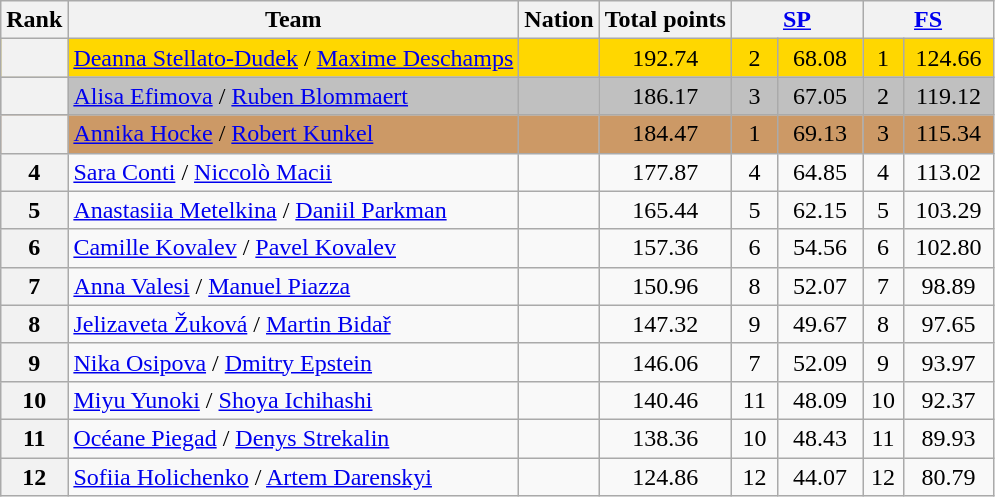<table class="wikitable sortable" style="text-align:left">
<tr>
<th scope="col">Rank</th>
<th scope="col">Team</th>
<th scope="col">Nation</th>
<th scope="col">Total points</th>
<th scope="col" colspan="2" width="80px"><a href='#'>SP</a></th>
<th scope="col" colspan="2" width="80px"><a href='#'>FS</a></th>
</tr>
<tr bgcolor="gold">
<th scope="row"></th>
<td><a href='#'>Deanna Stellato-Dudek</a> / <a href='#'>Maxime Deschamps</a></td>
<td></td>
<td align="center">192.74</td>
<td align="center">2</td>
<td align="center">68.08</td>
<td align="center">1</td>
<td align="center">124.66</td>
</tr>
<tr bgcolor="silver">
<th scope="row"></th>
<td><a href='#'>Alisa Efimova</a> / <a href='#'>Ruben Blommaert</a></td>
<td></td>
<td align="center">186.17</td>
<td align="center">3</td>
<td align="center">67.05</td>
<td align="center">2</td>
<td align="center">119.12</td>
</tr>
<tr bgcolor="cc9966">
<th scope="row"></th>
<td><a href='#'>Annika Hocke</a> / <a href='#'>Robert Kunkel</a></td>
<td></td>
<td align="center">184.47</td>
<td align="center">1</td>
<td align="center">69.13</td>
<td align="center">3</td>
<td align="center">115.34</td>
</tr>
<tr>
<th scope="row">4</th>
<td><a href='#'>Sara Conti</a> / <a href='#'>Niccolò Macii</a></td>
<td></td>
<td align="center">177.87</td>
<td align="center">4</td>
<td align="center">64.85</td>
<td align="center">4</td>
<td align="center">113.02</td>
</tr>
<tr>
<th scope="row">5</th>
<td><a href='#'>Anastasiia Metelkina</a> / <a href='#'>Daniil Parkman</a></td>
<td></td>
<td align="center">165.44</td>
<td align="center">5</td>
<td align="center">62.15</td>
<td align="center">5</td>
<td align="center">103.29</td>
</tr>
<tr>
<th scope="row">6</th>
<td><a href='#'>Camille Kovalev</a> / <a href='#'>Pavel Kovalev</a></td>
<td></td>
<td align="center">157.36</td>
<td align="center">6</td>
<td align="center">54.56</td>
<td align="center">6</td>
<td align="center">102.80</td>
</tr>
<tr>
<th scope="row">7</th>
<td><a href='#'>Anna Valesi</a> / <a href='#'>Manuel Piazza</a></td>
<td></td>
<td align="center">150.96</td>
<td align="center">8</td>
<td align="center">52.07</td>
<td align="center">7</td>
<td align="center">98.89</td>
</tr>
<tr>
<th scope="row">8</th>
<td><a href='#'>Jelizaveta Žuková</a> / <a href='#'>Martin Bidař</a></td>
<td></td>
<td align="center">147.32</td>
<td align="center">9</td>
<td align="center">49.67</td>
<td align="center">8</td>
<td align="center">97.65</td>
</tr>
<tr>
<th scope="row">9</th>
<td><a href='#'>Nika Osipova</a> / <a href='#'>Dmitry Epstein</a></td>
<td></td>
<td align="center">146.06</td>
<td align="center">7</td>
<td align="center">52.09</td>
<td align="center">9</td>
<td align="center">93.97</td>
</tr>
<tr>
<th scope="row">10</th>
<td><a href='#'>Miyu Yunoki</a> / <a href='#'>Shoya Ichihashi</a></td>
<td></td>
<td align="center">140.46</td>
<td align="center">11</td>
<td align="center">48.09</td>
<td align="center">10</td>
<td align="center">92.37</td>
</tr>
<tr>
<th scope="row">11</th>
<td><a href='#'>Océane Piegad</a> / <a href='#'>Denys Strekalin</a></td>
<td></td>
<td align="center">138.36</td>
<td align="center">10</td>
<td align="center">48.43</td>
<td align="center">11</td>
<td align="center">89.93</td>
</tr>
<tr>
<th scope="row">12</th>
<td><a href='#'>Sofiia Holichenko</a> / <a href='#'>Artem Darenskyi</a></td>
<td></td>
<td align="center">124.86</td>
<td align="center">12</td>
<td align="center">44.07</td>
<td align="center">12</td>
<td align="center">80.79</td>
</tr>
</table>
